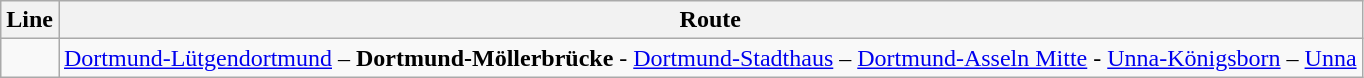<table class="wikitable">
<tr>
<th>Line</th>
<th>Route</th>
</tr>
<tr>
<td></td>
<td><a href='#'>Dortmund-Lütgendortmund</a> – <strong>Dortmund-Möllerbrücke</strong> - <a href='#'>Dortmund-Stadthaus</a> – <a href='#'>Dortmund-Asseln Mitte</a> - <a href='#'>Unna-Königsborn</a> – <a href='#'>Unna</a></td>
</tr>
</table>
